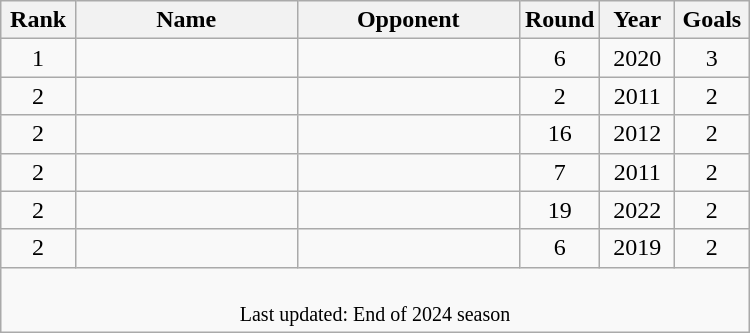<table class="wikitable sortable" style="width:500px; text-align: center">
<tr>
<th width=10%>Rank</th>
<th width=30%>Name</th>
<th width=30%>Opponent</th>
<th width=10%>Round</th>
<th width=10%>Year</th>
<th width=10%>Goals</th>
</tr>
<tr>
<td>1</td>
<td></td>
<td></td>
<td>6</td>
<td>2020</td>
<td>3</td>
</tr>
<tr>
<td>2</td>
<td></td>
<td></td>
<td>2</td>
<td>2011</td>
<td>2</td>
</tr>
<tr>
<td>2</td>
<td></td>
<td></td>
<td>16</td>
<td>2012</td>
<td>2</td>
</tr>
<tr>
<td>2</td>
<td></td>
<td></td>
<td>7</td>
<td>2011</td>
<td>2</td>
</tr>
<tr>
<td>2</td>
<td></td>
<td></td>
<td>19</td>
<td>2022</td>
<td>2</td>
</tr>
<tr>
<td>2</td>
<td></td>
<td></td>
<td>6</td>
<td>2019</td>
<td>2</td>
</tr>
<tr class="sortbottom">
<td colspan=6><br><small>Last updated: End of 2024 season</small></td>
</tr>
</table>
